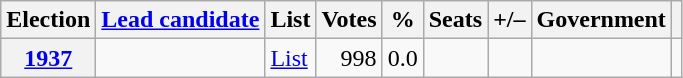<table class="wikitable" style="text-align: right;">
<tr>
<th scope="col">Election</th>
<th scope="col"><a href='#'>Lead candidate</a></th>
<th scope="col">List</th>
<th scope="col">Votes</th>
<th scope="col">%</th>
<th scope="col">Seats</th>
<th scope="col">+/–</th>
<th scope="col">Government</th>
<th scope="col" class="unsortable"></th>
</tr>
<tr>
<th><a href='#'>1937</a></th>
<td></td>
<td align="left"><a href='#'>List</a></td>
<td>998</td>
<td>0.0</td>
<td></td>
<td></td>
<td></td>
</tr>
</table>
